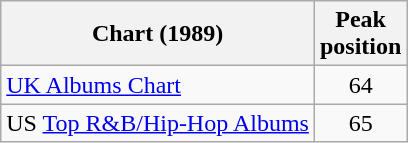<table class="wikitable sortable">
<tr>
<th>Chart (1989)</th>
<th>Peak<br>position</th>
</tr>
<tr>
<td><a href='#'>UK Albums Chart</a></td>
<td style="text-align:center;">64</td>
</tr>
<tr>
<td>US <a href='#'>Top R&B/Hip-Hop Albums</a></td>
<td style="text-align:center;">65</td>
</tr>
</table>
